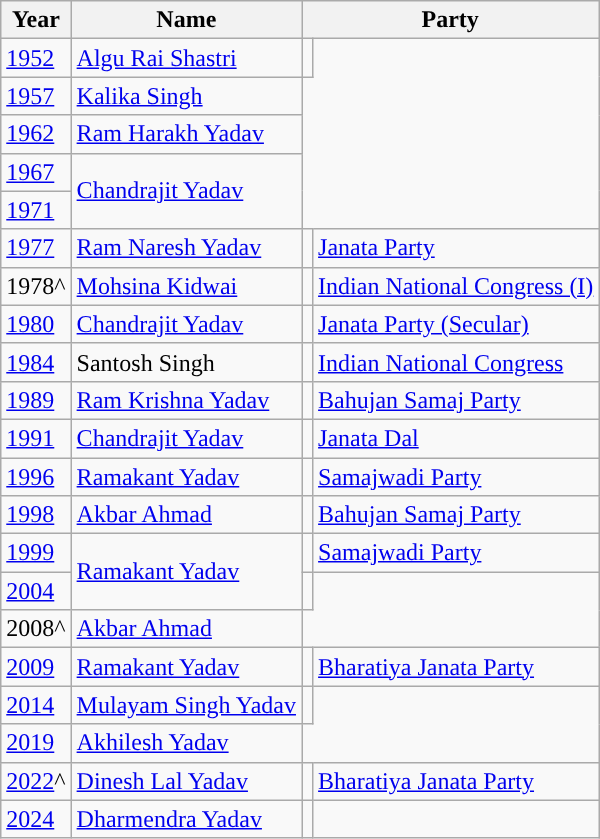<table class="wikitable sortable">
<tr>
<th>Year</th>
<th>Name</th>
<th colspan="2">Party</th>
</tr>
<tr>
<td><a href='#'>1952</a></td>
<td><a href='#'>Algu Rai Shastri</a></td>
<td></td>
</tr>
<tr>
<td><a href='#'>1957</a></td>
<td><a href='#'>Kalika Singh</a></td>
</tr>
<tr>
<td><a href='#'>1962</a></td>
<td><a href='#'>Ram Harakh Yadav</a></td>
</tr>
<tr>
<td><a href='#'>1967</a></td>
<td rowspan="2"><a href='#'>Chandrajit Yadav</a></td>
</tr>
<tr>
<td><a href='#'>1971</a></td>
</tr>
<tr>
<td><a href='#'>1977</a></td>
<td><a href='#'>Ram Naresh Yadav</a></td>
<td rowspan="1" style="background-color: "></td>
<td><a href='#'>Janata Party</a></td>
</tr>
<tr>
<td>1978^</td>
<td><a href='#'>Mohsina Kidwai</a></td>
<td rowspan="1" style="background-color: "></td>
<td><a href='#'>Indian National Congress (I)</a></td>
</tr>
<tr>
<td><a href='#'>1980</a></td>
<td><a href='#'>Chandrajit Yadav</a></td>
<td rowspan="1" style="background-color: "></td>
<td><a href='#'>Janata Party (Secular)</a></td>
</tr>
<tr>
<td><a href='#'>1984</a></td>
<td>Santosh Singh</td>
<td rowspan="1" style="background-color: "></td>
<td><a href='#'>Indian National Congress</a></td>
</tr>
<tr>
<td><a href='#'>1989</a></td>
<td><a href='#'>Ram Krishna Yadav</a></td>
<td rowspan="1" style="background-color: "></td>
<td><a href='#'>Bahujan Samaj Party</a></td>
</tr>
<tr>
<td><a href='#'>1991</a></td>
<td><a href='#'>Chandrajit Yadav</a></td>
<td rowspan="1" style="background-color: "></td>
<td><a href='#'>Janata Dal</a></td>
</tr>
<tr>
<td><a href='#'>1996</a></td>
<td><a href='#'>Ramakant Yadav</a></td>
<td rowspan="1" style="background-color: "></td>
<td><a href='#'>Samajwadi Party</a></td>
</tr>
<tr>
<td><a href='#'>1998</a></td>
<td><a href='#'>Akbar Ahmad</a></td>
<td rowspan="1" style="background-color: "></td>
<td><a href='#'>Bahujan Samaj Party</a></td>
</tr>
<tr>
<td><a href='#'>1999</a></td>
<td rowspan="2"><a href='#'>Ramakant Yadav</a></td>
<td rowspan="1" style="background-color: "></td>
<td><a href='#'>Samajwadi Party</a></td>
</tr>
<tr>
<td><a href='#'>2004</a></td>
<td></td>
</tr>
<tr>
<td>2008^</td>
<td><a href='#'>Akbar Ahmad</a></td>
</tr>
<tr>
<td><a href='#'>2009</a></td>
<td><a href='#'>Ramakant Yadav</a></td>
<td rowspan="1" style="background-color: "></td>
<td><a href='#'>Bharatiya Janata Party</a></td>
</tr>
<tr>
<td><a href='#'>2014</a></td>
<td><a href='#'>Mulayam Singh Yadav</a></td>
<td></td>
</tr>
<tr>
<td><a href='#'>2019</a></td>
<td><a href='#'>Akhilesh Yadav</a></td>
</tr>
<tr>
<td><a href='#'>2022</a>^</td>
<td><a href='#'>Dinesh Lal Yadav</a></td>
<td rowspan="1" style="background-color: "></td>
<td><a href='#'>Bharatiya Janata Party</a></td>
</tr>
<tr>
<td><a href='#'>2024</a></td>
<td><a href='#'>Dharmendra Yadav</a></td>
<td></td>
</tr>
</table>
